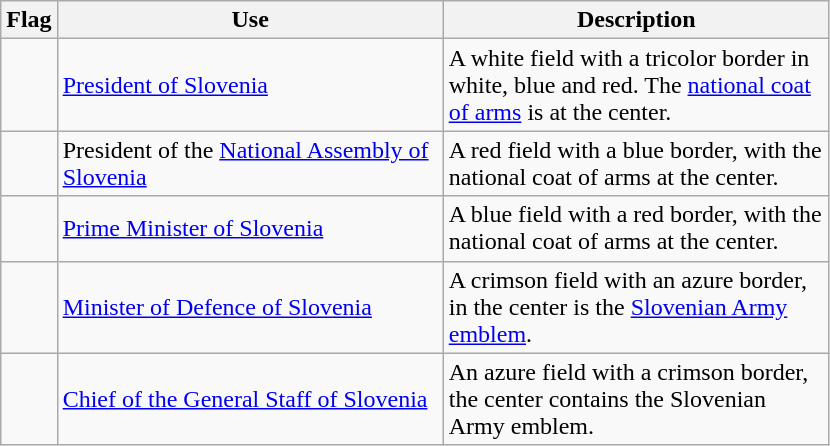<table class="wikitable">
<tr>
<th>Flag</th>
<th width="250">Use</th>
<th width="250">Description</th>
</tr>
<tr>
<td></td>
<td><a href='#'>President of Slovenia</a></td>
<td>A white field with a tricolor border in white, blue and red. The <a href='#'>national coat of arms</a> is at the center.</td>
</tr>
<tr>
<td></td>
<td>President of the <a href='#'>National Assembly of Slovenia</a></td>
<td>A red field with a blue border, with the national coat of arms at the center.</td>
</tr>
<tr>
<td></td>
<td><a href='#'>Prime Minister of Slovenia</a></td>
<td>A blue field with a red border, with the national coat of arms at the center.</td>
</tr>
<tr>
<td></td>
<td><a href='#'>Minister of Defence of Slovenia</a></td>
<td>A crimson field with an azure border, in the center is the <a href='#'>Slovenian Army emblem</a>.</td>
</tr>
<tr>
<td></td>
<td><a href='#'>Chief of the General Staff of Slovenia</a></td>
<td>An azure field with a crimson border, the center contains the Slovenian Army emblem.</td>
</tr>
</table>
